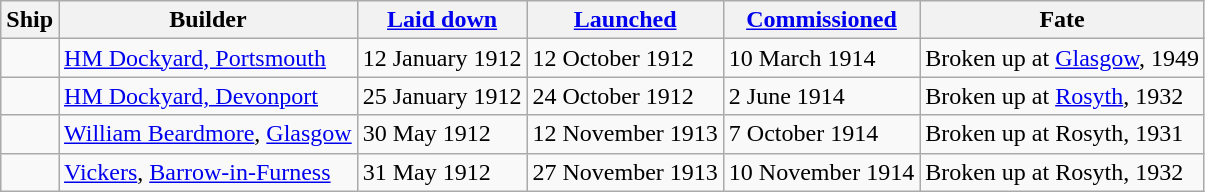<table class="wikitable plainrowheaders">
<tr>
<th scope="col" align = center>Ship</th>
<th scope="col" align = center>Builder</th>
<th scope="col" align = center><a href='#'>Laid down</a></th>
<th scope="col" align = center><a href='#'>Launched</a></th>
<th scope="col" align = center><a href='#'>Commissioned</a></th>
<th scope="col" align = center>Fate</th>
</tr>
<tr>
<td scope="row"></td>
<td><a href='#'>HM Dockyard, Portsmouth</a></td>
<td>12 January 1912</td>
<td>12 October 1912</td>
<td>10 March 1914</td>
<td>Broken up at <a href='#'>Glasgow</a>, 1949</td>
</tr>
<tr>
<td scope="row"></td>
<td><a href='#'>HM Dockyard, Devonport</a></td>
<td>25 January 1912</td>
<td>24 October 1912</td>
<td>2 June 1914</td>
<td>Broken up at <a href='#'>Rosyth</a>, 1932</td>
</tr>
<tr>
<td scope="row"></td>
<td><a href='#'>William Beardmore</a>, <a href='#'>Glasgow</a></td>
<td>30 May 1912</td>
<td>12 November 1913</td>
<td>7 October 1914</td>
<td>Broken up at Rosyth, 1931</td>
</tr>
<tr>
<td scope="row"></td>
<td><a href='#'>Vickers</a>, <a href='#'>Barrow-in-Furness</a></td>
<td>31 May 1912</td>
<td>27 November 1913</td>
<td>10 November 1914</td>
<td>Broken up at Rosyth, 1932</td>
</tr>
</table>
